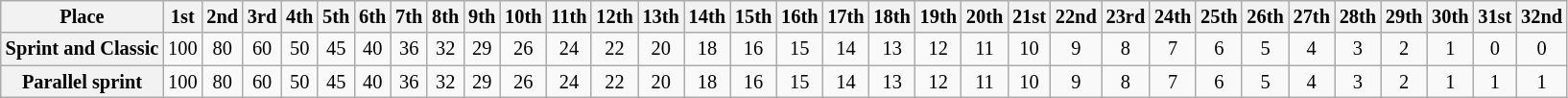<table class="wikitable" style="font-size: 85%; text-align:center">
<tr>
<th>Place</th>
<th>1st</th>
<th>2nd</th>
<th>3rd</th>
<th>4th</th>
<th>5th</th>
<th>6th</th>
<th>7th</th>
<th>8th</th>
<th>9th</th>
<th>10th</th>
<th>11th</th>
<th>12th</th>
<th>13th</th>
<th>14th</th>
<th>15th</th>
<th>16th</th>
<th>17th</th>
<th>18th</th>
<th>19th</th>
<th>20th</th>
<th>21st</th>
<th>22nd</th>
<th>23rd</th>
<th>24th</th>
<th>25th</th>
<th>26th</th>
<th>27th</th>
<th>28th</th>
<th>29th</th>
<th>30th</th>
<th>31st</th>
<th>32nd</th>
</tr>
<tr>
<th>Sprint and Classic</th>
<td>100</td>
<td>80</td>
<td>60</td>
<td>50</td>
<td>45</td>
<td>40</td>
<td>36</td>
<td>32</td>
<td>29</td>
<td>26</td>
<td>24</td>
<td>22</td>
<td>20</td>
<td>18</td>
<td>16</td>
<td>15</td>
<td>14</td>
<td>13</td>
<td>12</td>
<td>11</td>
<td>10</td>
<td>9</td>
<td>8</td>
<td>7</td>
<td>6</td>
<td>5</td>
<td>4</td>
<td>3</td>
<td>2</td>
<td>1</td>
<td>0</td>
<td>0</td>
</tr>
<tr>
<th>Parallel sprint</th>
<td>100</td>
<td>80</td>
<td>60</td>
<td>50</td>
<td>45</td>
<td>40</td>
<td>36</td>
<td>32</td>
<td>29</td>
<td>26</td>
<td>24</td>
<td>22</td>
<td>20</td>
<td>18</td>
<td>16</td>
<td>15</td>
<td>14</td>
<td>13</td>
<td>12</td>
<td>11</td>
<td>10</td>
<td>9</td>
<td>8</td>
<td>7</td>
<td>6</td>
<td>5</td>
<td>4</td>
<td>3</td>
<td>2</td>
<td>1</td>
<td>1</td>
<td>1</td>
</tr>
</table>
